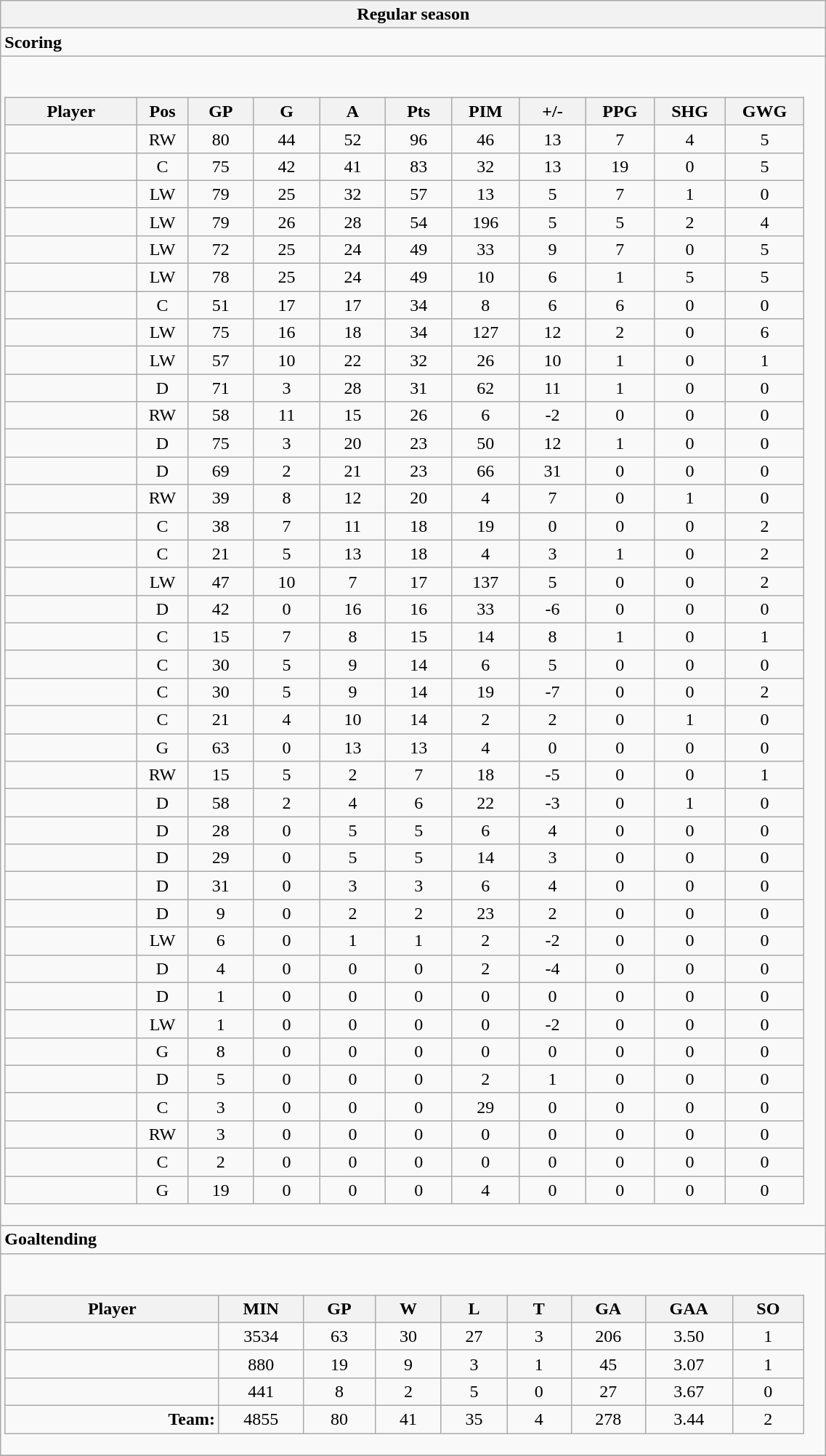<table class="wikitable collapsible" width="60%" border="1">
<tr>
<th>Regular season</th>
</tr>
<tr>
<td class="tocccolors"><strong>Scoring</strong></td>
</tr>
<tr>
<td><br><table class="wikitable sortable">
<tr ALIGN="center">
<th bgcolor="#DDDDFF" width="10%">Player</th>
<th bgcolor="#DDDDFF" width="3%" title="Position">Pos</th>
<th bgcolor="#DDDDFF" width="5%" title="Games played">GP</th>
<th bgcolor="#DDDDFF" width="5%" title="Goals">G</th>
<th bgcolor="#DDDDFF" width="5%" title="Assists">A</th>
<th bgcolor="#DDDDFF" width="5%" title="Points">Pts</th>
<th bgcolor="#DDDDFF" width="5%" title="Penalties in Minutes">PIM</th>
<th bgcolor="#DDDDFF" width="5%" title="Plus/minus">+/-</th>
<th bgcolor="#DDDDFF" width="5%" title="Power play goals">PPG</th>
<th bgcolor="#DDDDFF" width="5%" title="Short-handed goals">SHG</th>
<th bgcolor="#DDDDFF" width="5%" title="Game-winning goals">GWG</th>
</tr>
<tr align="center">
<td align="right"></td>
<td>RW</td>
<td>80</td>
<td>44</td>
<td>52</td>
<td>96</td>
<td>46</td>
<td>13</td>
<td>7</td>
<td>4</td>
<td>5</td>
</tr>
<tr align="center">
<td align="right"></td>
<td>C</td>
<td>75</td>
<td>42</td>
<td>41</td>
<td>83</td>
<td>32</td>
<td>13</td>
<td>19</td>
<td>0</td>
<td>5</td>
</tr>
<tr align="center">
<td align="right"></td>
<td>LW</td>
<td>79</td>
<td>25</td>
<td>32</td>
<td>57</td>
<td>13</td>
<td>5</td>
<td>7</td>
<td>1</td>
<td>0</td>
</tr>
<tr align="center">
<td align="right"></td>
<td>LW</td>
<td>79</td>
<td>26</td>
<td>28</td>
<td>54</td>
<td>196</td>
<td>5</td>
<td>5</td>
<td>2</td>
<td>4</td>
</tr>
<tr align="center">
<td align="right"></td>
<td>LW</td>
<td>72</td>
<td>25</td>
<td>24</td>
<td>49</td>
<td>33</td>
<td>9</td>
<td>7</td>
<td>0</td>
<td>5</td>
</tr>
<tr align="center">
<td align="right"></td>
<td>LW</td>
<td>78</td>
<td>25</td>
<td>24</td>
<td>49</td>
<td>10</td>
<td>6</td>
<td>1</td>
<td>5</td>
<td>5</td>
</tr>
<tr align="center">
<td align="right"></td>
<td>C</td>
<td>51</td>
<td>17</td>
<td>17</td>
<td>34</td>
<td>8</td>
<td>6</td>
<td>6</td>
<td>0</td>
<td>0</td>
</tr>
<tr align="center">
<td align="right"></td>
<td>LW</td>
<td>75</td>
<td>16</td>
<td>18</td>
<td>34</td>
<td>127</td>
<td>12</td>
<td>2</td>
<td>0</td>
<td>6</td>
</tr>
<tr align="center">
<td align="right"></td>
<td>LW</td>
<td>57</td>
<td>10</td>
<td>22</td>
<td>32</td>
<td>26</td>
<td>10</td>
<td>1</td>
<td>0</td>
<td>1</td>
</tr>
<tr align="center">
<td align="right"></td>
<td>D</td>
<td>71</td>
<td>3</td>
<td>28</td>
<td>31</td>
<td>62</td>
<td>11</td>
<td>1</td>
<td>0</td>
<td>0</td>
</tr>
<tr align="center">
<td align="right"></td>
<td>RW</td>
<td>58</td>
<td>11</td>
<td>15</td>
<td>26</td>
<td>6</td>
<td>-2</td>
<td>0</td>
<td>0</td>
<td>0</td>
</tr>
<tr align="center">
<td align="right"></td>
<td>D</td>
<td>75</td>
<td>3</td>
<td>20</td>
<td>23</td>
<td>50</td>
<td>12</td>
<td>1</td>
<td>0</td>
<td>0</td>
</tr>
<tr align="center">
<td align="right"></td>
<td>D</td>
<td>69</td>
<td>2</td>
<td>21</td>
<td>23</td>
<td>66</td>
<td>31</td>
<td>0</td>
<td>0</td>
<td>0</td>
</tr>
<tr align="center">
<td align="right"></td>
<td>RW</td>
<td>39</td>
<td>8</td>
<td>12</td>
<td>20</td>
<td>4</td>
<td>7</td>
<td>0</td>
<td>1</td>
<td>0</td>
</tr>
<tr align="center">
<td align="right"></td>
<td>C</td>
<td>38</td>
<td>7</td>
<td>11</td>
<td>18</td>
<td>19</td>
<td>0</td>
<td>0</td>
<td>0</td>
<td>2</td>
</tr>
<tr align="center">
<td align="right"></td>
<td>C</td>
<td>21</td>
<td>5</td>
<td>13</td>
<td>18</td>
<td>4</td>
<td>3</td>
<td>1</td>
<td>0</td>
<td>2</td>
</tr>
<tr align="center">
<td align="right"></td>
<td>LW</td>
<td>47</td>
<td>10</td>
<td>7</td>
<td>17</td>
<td>137</td>
<td>5</td>
<td>0</td>
<td>0</td>
<td>2</td>
</tr>
<tr align="center">
<td align="right"></td>
<td>D</td>
<td>42</td>
<td>0</td>
<td>16</td>
<td>16</td>
<td>33</td>
<td>-6</td>
<td>0</td>
<td>0</td>
<td>0</td>
</tr>
<tr align="center">
<td align="right"></td>
<td>C</td>
<td>15</td>
<td>7</td>
<td>8</td>
<td>15</td>
<td>14</td>
<td>8</td>
<td>1</td>
<td>0</td>
<td>1</td>
</tr>
<tr align="center">
<td align="right"></td>
<td>C</td>
<td>30</td>
<td>5</td>
<td>9</td>
<td>14</td>
<td>6</td>
<td>5</td>
<td>0</td>
<td>0</td>
<td>0</td>
</tr>
<tr align="center">
<td align="right"></td>
<td>C</td>
<td>30</td>
<td>5</td>
<td>9</td>
<td>14</td>
<td>19</td>
<td>-7</td>
<td>0</td>
<td>0</td>
<td>2</td>
</tr>
<tr align="center">
<td align="right"></td>
<td>C</td>
<td>21</td>
<td>4</td>
<td>10</td>
<td>14</td>
<td>2</td>
<td>2</td>
<td>0</td>
<td>1</td>
<td>0</td>
</tr>
<tr align="center">
<td align="right"></td>
<td>G</td>
<td>63</td>
<td>0</td>
<td>13</td>
<td>13</td>
<td>4</td>
<td>0</td>
<td>0</td>
<td>0</td>
<td>0</td>
</tr>
<tr align="center">
<td align="right"></td>
<td>RW</td>
<td>15</td>
<td>5</td>
<td>2</td>
<td>7</td>
<td>18</td>
<td>-5</td>
<td>0</td>
<td>0</td>
<td>1</td>
</tr>
<tr align="center">
<td align="right"></td>
<td>D</td>
<td>58</td>
<td>2</td>
<td>4</td>
<td>6</td>
<td>22</td>
<td>-3</td>
<td>0</td>
<td>1</td>
<td>0</td>
</tr>
<tr align="center">
<td align="right"></td>
<td>D</td>
<td>28</td>
<td>0</td>
<td>5</td>
<td>5</td>
<td>6</td>
<td>4</td>
<td>0</td>
<td>0</td>
<td>0</td>
</tr>
<tr align="center">
<td align="right"></td>
<td>D</td>
<td>29</td>
<td>0</td>
<td>5</td>
<td>5</td>
<td>14</td>
<td>3</td>
<td>0</td>
<td>0</td>
<td>0</td>
</tr>
<tr align="center">
<td align="right"></td>
<td>D</td>
<td>31</td>
<td>0</td>
<td>3</td>
<td>3</td>
<td>6</td>
<td>4</td>
<td>0</td>
<td>0</td>
<td>0</td>
</tr>
<tr align="center">
<td align="right"></td>
<td>D</td>
<td>9</td>
<td>0</td>
<td>2</td>
<td>2</td>
<td>23</td>
<td>2</td>
<td>0</td>
<td>0</td>
<td>0</td>
</tr>
<tr align="center">
<td align="right"></td>
<td>LW</td>
<td>6</td>
<td>0</td>
<td>1</td>
<td>1</td>
<td>2</td>
<td>-2</td>
<td>0</td>
<td>0</td>
<td>0</td>
</tr>
<tr align="center">
<td align="right"></td>
<td>D</td>
<td>4</td>
<td>0</td>
<td>0</td>
<td>0</td>
<td>2</td>
<td>-4</td>
<td>0</td>
<td>0</td>
<td>0</td>
</tr>
<tr align="center">
<td align="right"></td>
<td>D</td>
<td>1</td>
<td>0</td>
<td>0</td>
<td>0</td>
<td>0</td>
<td>0</td>
<td>0</td>
<td>0</td>
<td>0</td>
</tr>
<tr align="center">
<td align="right"></td>
<td>LW</td>
<td>1</td>
<td>0</td>
<td>0</td>
<td>0</td>
<td>0</td>
<td>-2</td>
<td>0</td>
<td>0</td>
<td>0</td>
</tr>
<tr align="center">
<td align="right"></td>
<td>G</td>
<td>8</td>
<td>0</td>
<td>0</td>
<td>0</td>
<td>0</td>
<td>0</td>
<td>0</td>
<td>0</td>
<td>0</td>
</tr>
<tr align="center">
<td align="right"></td>
<td>D</td>
<td>5</td>
<td>0</td>
<td>0</td>
<td>0</td>
<td>2</td>
<td>1</td>
<td>0</td>
<td>0</td>
<td>0</td>
</tr>
<tr align="center">
<td align="right"></td>
<td>C</td>
<td>3</td>
<td>0</td>
<td>0</td>
<td>0</td>
<td>29</td>
<td>0</td>
<td>0</td>
<td>0</td>
<td>0</td>
</tr>
<tr align="center">
<td align="right"></td>
<td>RW</td>
<td>3</td>
<td>0</td>
<td>0</td>
<td>0</td>
<td>0</td>
<td>0</td>
<td>0</td>
<td>0</td>
<td>0</td>
</tr>
<tr align="center">
<td align="right"></td>
<td>C</td>
<td>2</td>
<td>0</td>
<td>0</td>
<td>0</td>
<td>0</td>
<td>0</td>
<td>0</td>
<td>0</td>
<td>0</td>
</tr>
<tr align="center">
<td align="right"></td>
<td>G</td>
<td>19</td>
<td>0</td>
<td>0</td>
<td>0</td>
<td>4</td>
<td>0</td>
<td>0</td>
<td>0</td>
<td>0</td>
</tr>
</table>
</td>
</tr>
<tr>
<td class="toccolors"><strong>Goaltending</strong></td>
</tr>
<tr>
<td><br><table class="wikitable sortable">
<tr>
<th bgcolor="#DDDDFF" width="10%">Player</th>
<th width="3%" bgcolor="#DDDDFF" title="Minutes played">MIN</th>
<th width="3%" bgcolor="#DDDDFF" title="Games played in">GP</th>
<th width="3%" bgcolor="#DDDDFF" title="Wins">W</th>
<th width="3%" bgcolor="#DDDDFF"title="Losses">L</th>
<th width="3%" bgcolor="#DDDDFF" title="Ties">T</th>
<th width="3%" bgcolor="#DDDDFF" title="Goals against">GA</th>
<th width="3%" bgcolor="#DDDDFF" title="Goals against average">GAA</th>
<th width="3%" bgcolor="#DDDDFF"title="Shut-outs">SO</th>
</tr>
<tr align="center">
<td align="right"></td>
<td>3534</td>
<td>63</td>
<td>30</td>
<td>27</td>
<td>3</td>
<td>206</td>
<td>3.50</td>
<td>1</td>
</tr>
<tr align="center">
<td align="right"></td>
<td>880</td>
<td>19</td>
<td>9</td>
<td>3</td>
<td>1</td>
<td>45</td>
<td>3.07</td>
<td>1</td>
</tr>
<tr align="center">
<td align="right"></td>
<td>441</td>
<td>8</td>
<td>2</td>
<td>5</td>
<td>0</td>
<td>27</td>
<td>3.67</td>
<td>0</td>
</tr>
<tr align="center">
<td align="right"><strong>Team:</strong></td>
<td>4855</td>
<td>80</td>
<td>41</td>
<td>35</td>
<td>4</td>
<td>278</td>
<td>3.44</td>
<td>2</td>
</tr>
</table>
</td>
</tr>
<tr>
</tr>
</table>
